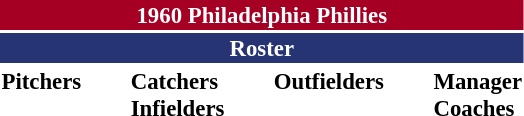<table class="toccolours" style="font-size: 95%;">
<tr>
<th colspan="10" style="background-color: #A50024; color: white; text-align: center;">1960 Philadelphia Phillies</th>
</tr>
<tr>
<td colspan="10" style="background-color: #263473; color: white; text-align: center;"><strong>Roster</strong></td>
</tr>
<tr>
<td valign="top"><strong>Pitchers</strong><br>














</td>
<td width="25px"></td>
<td valign="top"><strong>Catchers</strong><br>


<strong>Infielders</strong>











</td>
<td width="25px"></td>
<td valign="top"><strong>Outfielders</strong><br>







</td>
<td width="25px"></td>
<td valign="top"><strong>Manager</strong><br>


<strong>Coaches</strong>



</td>
</tr>
<tr>
</tr>
</table>
